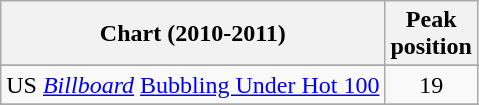<table class="wikitable">
<tr>
<th>Chart (2010-2011)</th>
<th>Peak<br>position</th>
</tr>
<tr>
</tr>
<tr>
<td>US <em><a href='#'>Billboard</a></em> <a href='#'>Bubbling Under Hot 100</a></td>
<td align="center">19</td>
</tr>
<tr>
</tr>
</table>
